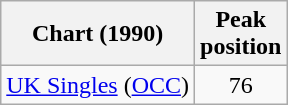<table class="wikitable">
<tr>
<th align="left">Chart (1990)</th>
<th align="left">Peak<br>position</th>
</tr>
<tr>
<td><a href='#'>UK Singles</a> (<a href='#'>OCC</a>)</td>
<td style="text-align:center;">76</td>
</tr>
</table>
